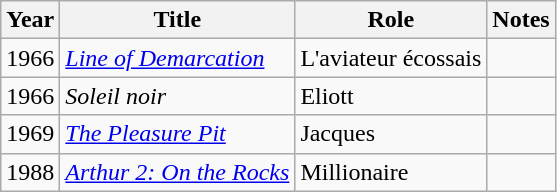<table class="wikitable">
<tr>
<th>Year</th>
<th>Title</th>
<th>Role</th>
<th>Notes</th>
</tr>
<tr>
<td>1966</td>
<td><em><a href='#'>Line of Demarcation</a></em></td>
<td>L'aviateur écossais</td>
<td></td>
</tr>
<tr>
<td>1966</td>
<td><em>Soleil noir</em></td>
<td>Eliott</td>
<td></td>
</tr>
<tr>
<td>1969</td>
<td><em><a href='#'>The Pleasure Pit</a></em></td>
<td>Jacques</td>
<td></td>
</tr>
<tr>
<td>1988</td>
<td><em><a href='#'>Arthur 2: On the Rocks</a></em></td>
<td>Millionaire</td>
<td></td>
</tr>
</table>
